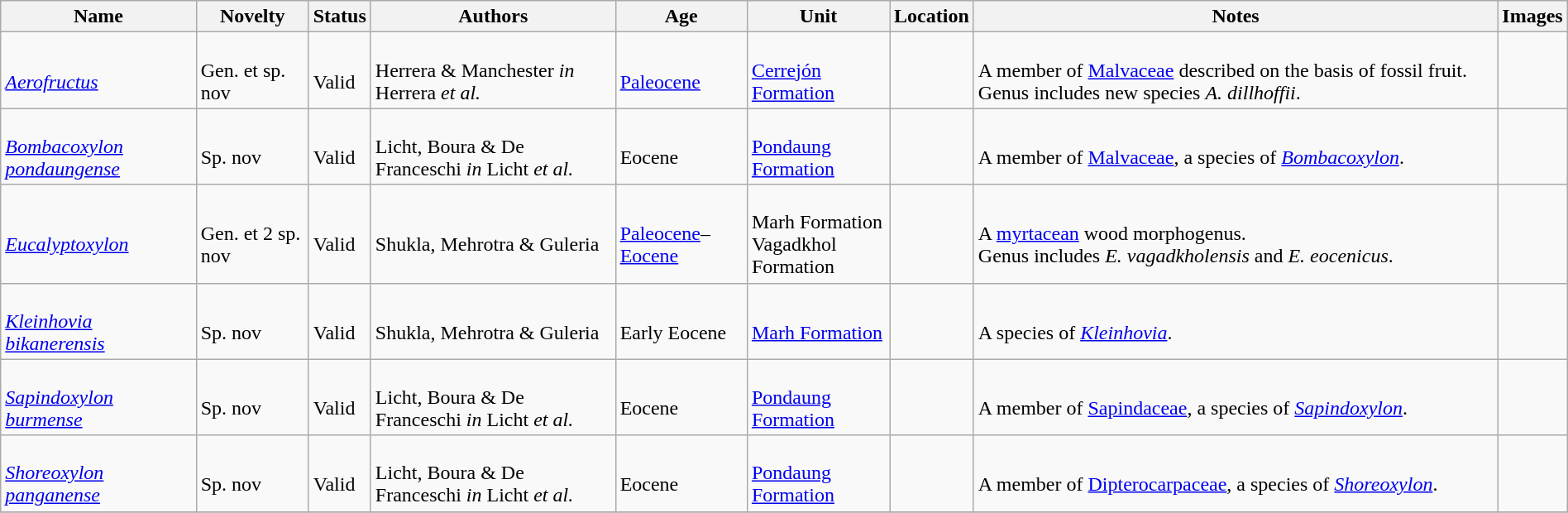<table class="wikitable sortable" align="center" width="100%">
<tr>
<th>Name</th>
<th>Novelty</th>
<th>Status</th>
<th>Authors</th>
<th>Age</th>
<th>Unit</th>
<th>Location</th>
<th>Notes</th>
<th>Images</th>
</tr>
<tr>
<td><br><em><a href='#'>Aerofructus</a></em></td>
<td><br>Gen. et sp. nov</td>
<td><br>Valid</td>
<td><br>Herrera & Manchester <em>in</em> Herrera <em>et al.</em></td>
<td><br><a href='#'>Paleocene</a></td>
<td><br><a href='#'>Cerrejón Formation</a></td>
<td><br></td>
<td><br>A member of <a href='#'>Malvaceae</a> described on the basis of fossil fruit. Genus includes new species <em>A. dillhoffii</em>.</td>
<td></td>
</tr>
<tr>
<td><br><em><a href='#'>Bombacoxylon pondaungense</a></em></td>
<td><br>Sp. nov</td>
<td><br>Valid</td>
<td><br>Licht, Boura & De Franceschi <em>in</em> Licht <em>et al.</em></td>
<td><br>Eocene</td>
<td><br><a href='#'>Pondaung Formation</a></td>
<td><br></td>
<td><br>A member of <a href='#'>Malvaceae</a>, a species of <em><a href='#'>Bombacoxylon</a></em>.</td>
<td></td>
</tr>
<tr>
<td><br><em><a href='#'>Eucalyptoxylon</a></em></td>
<td><br>Gen. et 2 sp. nov</td>
<td><br>Valid</td>
<td><br>Shukla, Mehrotra & Guleria</td>
<td><br><a href='#'>Paleocene</a>–<a href='#'>Eocene</a></td>
<td><br>Marh Formation<br>
Vagadkhol Formation</td>
<td><br></td>
<td><br>A <a href='#'>myrtacean</a> wood morphogenus.<br> Genus includes <em>E. vagadkholensis</em> and <em>E. eocenicus</em>.</td>
<td></td>
</tr>
<tr>
<td><br><em><a href='#'>Kleinhovia bikanerensis</a></em></td>
<td><br>Sp. nov</td>
<td><br>Valid</td>
<td><br>Shukla, Mehrotra & Guleria</td>
<td><br>Early Eocene</td>
<td><br><a href='#'>Marh Formation</a></td>
<td><br></td>
<td><br>A species of <em><a href='#'>Kleinhovia</a></em>.</td>
<td></td>
</tr>
<tr>
<td><br><em><a href='#'>Sapindoxylon burmense</a></em></td>
<td><br>Sp. nov</td>
<td><br>Valid</td>
<td><br>Licht, Boura & De Franceschi <em>in</em> Licht <em>et al.</em></td>
<td><br>Eocene</td>
<td><br><a href='#'>Pondaung Formation</a></td>
<td><br></td>
<td><br>A member of <a href='#'>Sapindaceae</a>, a species of <em><a href='#'>Sapindoxylon</a></em>.</td>
<td></td>
</tr>
<tr>
<td><br><em><a href='#'>Shoreoxylon panganense</a></em></td>
<td><br>Sp. nov</td>
<td><br>Valid</td>
<td><br>Licht, Boura & De Franceschi <em>in</em> Licht <em>et al.</em></td>
<td><br>Eocene</td>
<td><br><a href='#'>Pondaung Formation</a></td>
<td><br></td>
<td><br>A member of <a href='#'>Dipterocarpaceae</a>, a species of <em><a href='#'>Shoreoxylon</a></em>.</td>
<td></td>
</tr>
<tr>
</tr>
</table>
